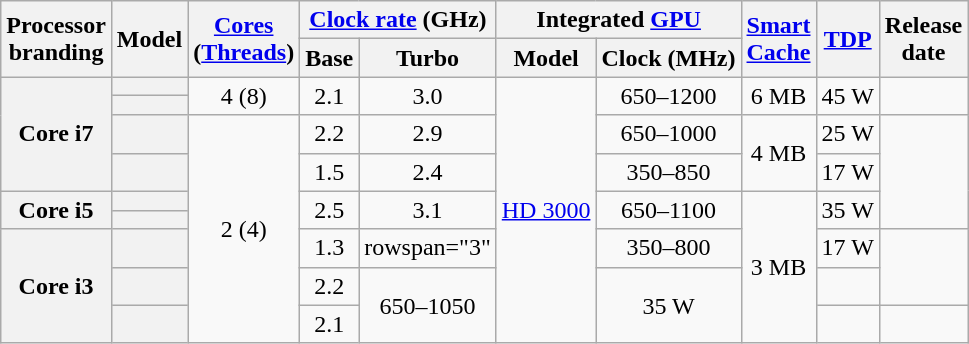<table class="wikitable sortable nowrap" style="text-align: center;">
<tr>
<th class="unsortable" rowspan="2">Processor<br>branding</th>
<th rowspan="2">Model</th>
<th class="unsortable" rowspan="2"><a href='#'>Cores</a><br>(<a href='#'>Threads</a>)</th>
<th colspan="2"><a href='#'>Clock rate</a> (GHz)</th>
<th colspan="2">Integrated <a href='#'>GPU</a></th>
<th class="unsortable" rowspan="2"><a href='#'>Smart<br>Cache</a></th>
<th rowspan="2"><a href='#'>TDP</a></th>
<th rowspan="2">Release<br>date</th>
</tr>
<tr>
<th class="unsortable">Base</th>
<th class="unsortable">Turbo</th>
<th class="unsortable">Model</th>
<th class="unsortable">Clock (MHz)</th>
</tr>
<tr>
<th rowspan="4">Core i7</th>
<th style="text-align:left;" data-sort-value="sku9"></th>
<td rowspan="2">4 (8)</td>
<td rowspan="2">2.1</td>
<td rowspan="2">3.0</td>
<td rowspan="9"><a href='#'>HD 3000</a></td>
<td rowspan="2">650–1200</td>
<td rowspan="2">6 MB</td>
<td rowspan="2">45 W</td>
<td rowspan="2"></td>
</tr>
<tr>
<th style="text-align:left;" data-sort-value="sku8"></th>
</tr>
<tr>
<th style="text-align:left;" data-sort-value="sku7"></th>
<td rowspan="7">2 (4)</td>
<td>2.2</td>
<td>2.9</td>
<td>650–1000</td>
<td rowspan="2">4 MB</td>
<td>25 W</td>
<td rowspan="4"></td>
</tr>
<tr>
<th style="text-align:left;" data-sort-value="sku6"></th>
<td>1.5</td>
<td>2.4</td>
<td>350–850</td>
<td>17 W</td>
</tr>
<tr>
<th rowspan="2">Core i5</th>
<th style="text-align:left;" data-sort-value="sku5"></th>
<td rowspan="2">2.5</td>
<td rowspan="2">3.1</td>
<td rowspan="2">650–1100</td>
<td rowspan="5">3 MB</td>
<td rowspan="2">35 W</td>
</tr>
<tr>
<th style="text-align:left;" data-sort-value="sku4"></th>
</tr>
<tr>
<th rowspan="3">Core i3</th>
<th style="text-align:left;" data-sort-value="sku3"></th>
<td>1.3</td>
<td>rowspan="3" </td>
<td>350–800</td>
<td>17 W</td>
<td rowspan="2"></td>
</tr>
<tr>
<th style="text-align:left;" data-sort-value="sku2"></th>
<td>2.2</td>
<td rowspan="2">650–1050</td>
<td rowspan="2">35 W</td>
</tr>
<tr>
<th style="text-align:left;" data-sort-value="sku1"></th>
<td>2.1</td>
<td></td>
</tr>
</table>
